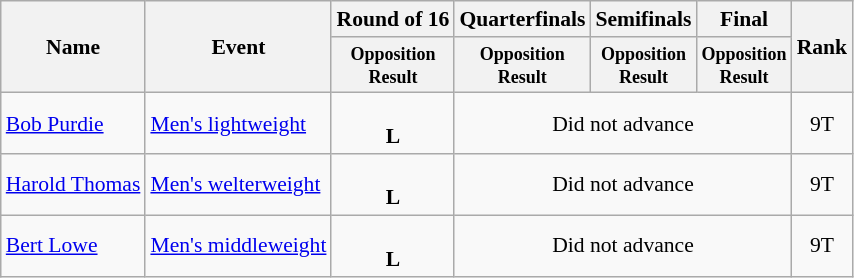<table class=wikitable style="font-size:90%">
<tr>
<th rowspan="2">Name</th>
<th rowspan="2">Event</th>
<th>Round of 16</th>
<th>Quarterfinals</th>
<th>Semifinals</th>
<th>Final</th>
<th rowspan=2>Rank</th>
</tr>
<tr>
<th style="line-height:1em"><small>Opposition<br>Result</small></th>
<th style="line-height:1em"><small>Opposition<br>Result</small></th>
<th style="line-height:1em"><small>Opposition<br>Result</small></th>
<th style="line-height:1em"><small>Opposition<br>Result</small></th>
</tr>
<tr>
<td><a href='#'>Bob Purdie</a></td>
<td><a href='#'>Men's lightweight</a></td>
<td align="center"><br><strong>L</strong></td>
<td colspan=3 align="center">Did not advance</td>
<td align="center">9T</td>
</tr>
<tr>
<td><a href='#'>Harold Thomas</a></td>
<td><a href='#'>Men's welterweight</a></td>
<td align="center"><br><strong>L</strong></td>
<td colspan=3 align="center">Did not advance</td>
<td align="center">9T</td>
</tr>
<tr>
<td><a href='#'>Bert Lowe</a></td>
<td><a href='#'>Men's middleweight</a></td>
<td align="center"><br><strong>L</strong></td>
<td colspan=3 align="center">Did not advance</td>
<td align="center">9T</td>
</tr>
</table>
